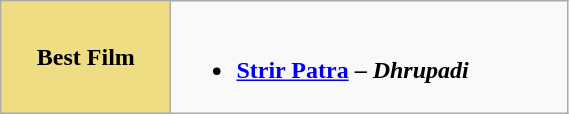<table class="wikitable" width="30%"  |>
<tr>
<th !  style="background:#eedd82; text-align:center; width:30%;">Best Film</th>
<td valign="top"><br><ul><li><strong><a href='#'>Strir Patra</a> – <em>Dhrupadi<strong><em></li></ul></td>
</tr>
</table>
